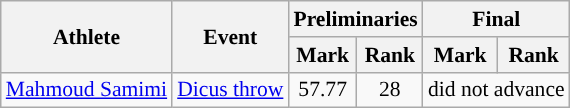<table class=wikitable style="font-size:90%;">
<tr>
<th rowspan=2>Athlete</th>
<th rowspan=2>Event</th>
<th colspan=2>Preliminaries</th>
<th colspan=2>Final</th>
</tr>
<tr>
<th>Mark</th>
<th>Rank</th>
<th>Mark</th>
<th>Rank</th>
</tr>
<tr>
<td><a href='#'>Mahmoud Samimi</a></td>
<td rowspan=2><a href='#'>Dicus throw</a></td>
<td align="center">57.77</td>
<td align="center">28</td>
<td colspan=2>did not advance</td>
</tr>
</table>
